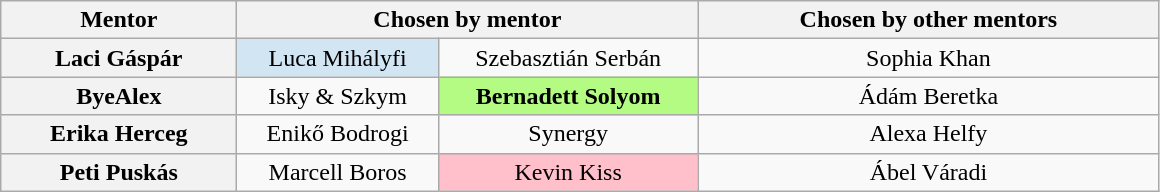<table class="wikitable" style="text-align:center">
<tr>
<th spope="col" style="width:150px;">Mentor</th>
<th scope="col" colspan="2" style="width:300px;">Chosen by mentor</th>
<th style="width:300px;">Chosen by other mentors</th>
</tr>
<tr>
<th scope="col">Laci Gáspár</th>
<td bgcolor="#d1e5f3">Luca Mihályfi</td>
<td>Szebasztián Serbán</td>
<td>Sophia Khan</td>
</tr>
<tr>
<th scope="col">ByeAlex</th>
<td>Isky & Szkym</td>
<td bgcolor="#B4FB84"><strong>Bernadett Solyom</strong></td>
<td>Ádám Beretka</td>
</tr>
<tr>
<th scope="col">Erika Herceg</th>
<td>Enikő Bodrogi</td>
<td>Synergy</td>
<td>Alexa Helfy</td>
</tr>
<tr>
<th scope="col">Peti Puskás</th>
<td>Marcell Boros</td>
<td bgcolor="pink">Kevin Kiss</td>
<td>Ábel Váradi</td>
</tr>
</table>
